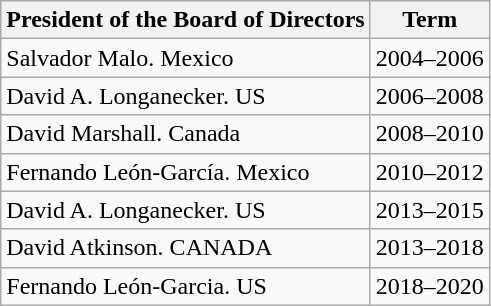<table class="wikitable">
<tr>
<th>President of the Board of Directors</th>
<th>Term</th>
</tr>
<tr>
<td>Salvador Malo. Mexico</td>
<td>2004–2006</td>
</tr>
<tr>
<td>David A. Longanecker. US</td>
<td>2006–2008</td>
</tr>
<tr>
<td>David Marshall. Canada</td>
<td>2008–2010</td>
</tr>
<tr>
<td>Fernando León-García. Mexico</td>
<td>2010–2012</td>
</tr>
<tr>
<td>David A. Longanecker. US</td>
<td>2013–2015</td>
</tr>
<tr>
<td>David Atkinson. CANADA</td>
<td>2013–2018</td>
</tr>
<tr>
<td>Fernando León-Garcia. US</td>
<td>2018–2020</td>
</tr>
</table>
